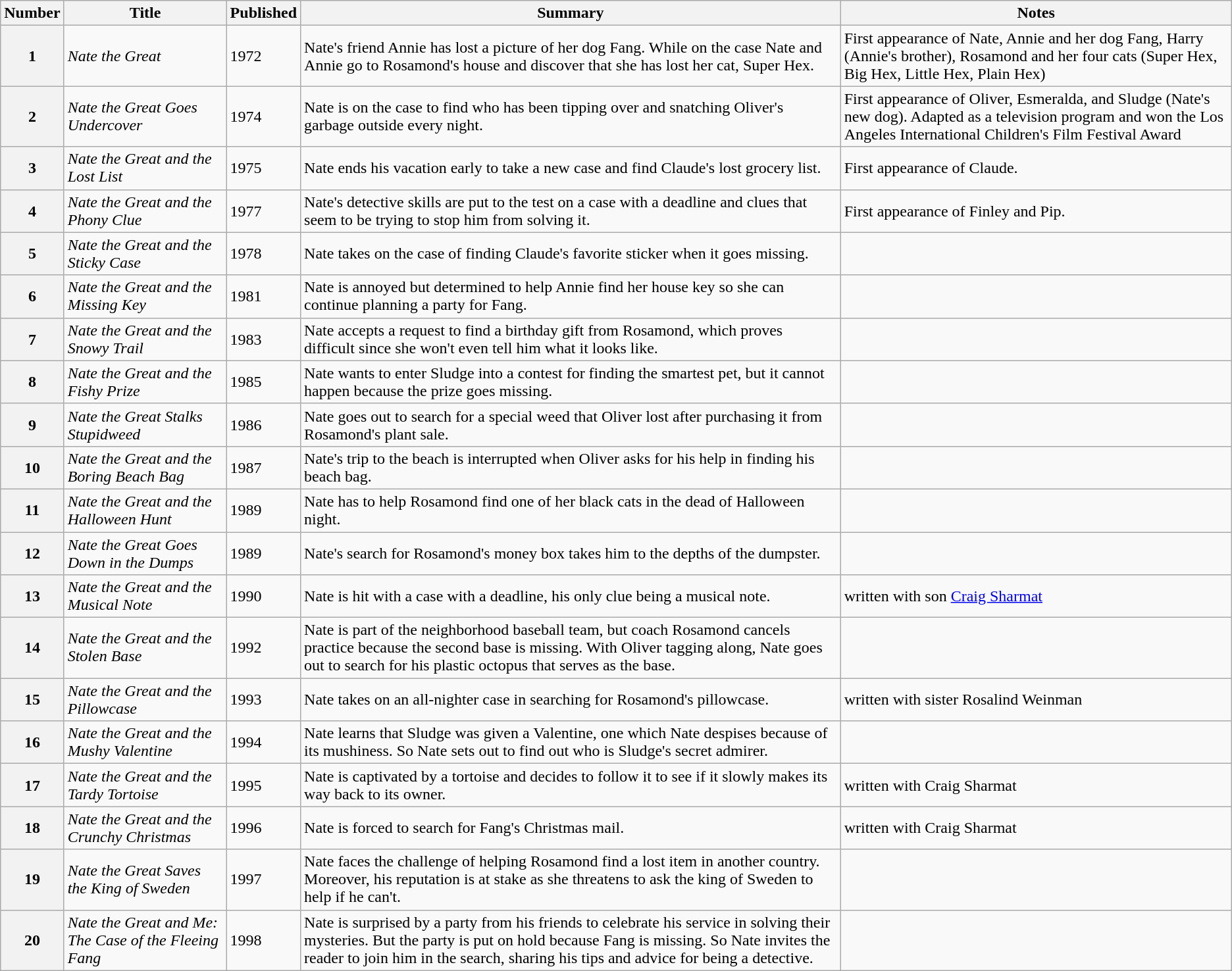<table class="wikitable sortable">
<tr>
<th class="unsortable">Number</th>
<th class="unsortable">Title</th>
<th class="unsortable">Published</th>
<th class="unsortable">Summary</th>
<th class="unsortable">Notes</th>
</tr>
<tr>
<th>1</th>
<td><em>Nate the Great</em></td>
<td>1972</td>
<td>Nate's friend Annie has lost a picture of her dog Fang. While on the case Nate and Annie go to Rosamond's house and discover that she has lost her cat, Super Hex.</td>
<td>First appearance of Nate, Annie and her dog Fang, Harry (Annie's brother), Rosamond and her four cats (Super Hex, Big Hex, Little Hex, Plain Hex)</td>
</tr>
<tr>
<th>2</th>
<td><em>Nate the Great Goes Undercover</em></td>
<td>1974</td>
<td>Nate is on the case to find who has been tipping over and snatching Oliver's garbage outside every night.</td>
<td>First appearance of Oliver, Esmeralda, and Sludge (Nate's new dog). Adapted as a television program and won the Los Angeles International Children's Film Festival Award</td>
</tr>
<tr>
<th>3</th>
<td><em>Nate the Great and the Lost List</em></td>
<td>1975</td>
<td>Nate ends his vacation early to take a new case and find Claude's lost grocery list.</td>
<td>First appearance of Claude.</td>
</tr>
<tr>
<th>4</th>
<td><em>Nate the Great and the Phony Clue</em></td>
<td>1977</td>
<td>Nate's detective skills are put to the test on a case with a deadline and clues that seem to be trying to stop him from solving it.</td>
<td>First appearance of Finley and Pip.</td>
</tr>
<tr>
<th>5</th>
<td><em>Nate the Great and the Sticky Case</em></td>
<td>1978</td>
<td>Nate takes on the case of finding Claude's favorite sticker when it goes missing.</td>
<td></td>
</tr>
<tr>
<th>6</th>
<td><em>Nate the Great and the Missing Key</em></td>
<td>1981</td>
<td>Nate is annoyed but determined to help Annie find her house key so she can continue planning a party for Fang.</td>
<td></td>
</tr>
<tr>
<th>7</th>
<td><em>Nate the Great and the Snowy Trail</em></td>
<td>1983</td>
<td>Nate accepts a request to find a birthday gift from Rosamond, which proves difficult since she won't even tell him what it looks like.</td>
<td></td>
</tr>
<tr>
<th>8</th>
<td><em>Nate the Great and the Fishy Prize</em></td>
<td>1985</td>
<td>Nate wants to enter Sludge into a contest for finding the smartest pet, but it cannot happen because the prize goes missing.</td>
<td></td>
</tr>
<tr>
<th>9</th>
<td><em>Nate the Great Stalks Stupidweed</em></td>
<td>1986</td>
<td>Nate goes out to search for a special weed that Oliver lost after purchasing it from Rosamond's plant sale.</td>
<td></td>
</tr>
<tr>
<th>10</th>
<td><em>Nate the Great and the Boring Beach Bag</em></td>
<td>1987</td>
<td>Nate's trip to the beach is interrupted when Oliver asks for his help in finding his beach bag.</td>
<td></td>
</tr>
<tr>
<th>11</th>
<td><em>Nate the Great and the Halloween Hunt</em></td>
<td>1989</td>
<td>Nate has to help Rosamond find one of her black cats in the dead of Halloween night.</td>
<td></td>
</tr>
<tr>
<th>12</th>
<td><em>Nate the Great Goes Down in the Dumps</em></td>
<td>1989</td>
<td>Nate's search for Rosamond's money box takes him to the depths of the dumpster.</td>
<td></td>
</tr>
<tr>
<th>13</th>
<td><em>Nate the Great and the Musical Note</em></td>
<td>1990</td>
<td>Nate is hit with a case with a deadline, his only clue being a musical note.</td>
<td>written with son <a href='#'>Craig Sharmat</a></td>
</tr>
<tr>
<th>14</th>
<td><em>Nate the Great and the Stolen Base</em></td>
<td>1992</td>
<td>Nate is part of the neighborhood baseball team, but coach Rosamond cancels practice because the second base is missing. With Oliver tagging along, Nate goes out to search for his plastic octopus that serves as the base.</td>
<td></td>
</tr>
<tr>
<th>15</th>
<td><em>Nate the Great and the Pillowcase</em></td>
<td>1993</td>
<td>Nate takes on an all-nighter case in searching for Rosamond's pillowcase.</td>
<td>written with sister Rosalind Weinman</td>
</tr>
<tr>
<th>16</th>
<td><em>Nate the Great and the Mushy Valentine</em></td>
<td>1994</td>
<td>Nate learns that Sludge was given a Valentine, one which Nate despises because of its mushiness. So Nate sets out to find out who is Sludge's secret admirer.</td>
<td></td>
</tr>
<tr>
<th>17</th>
<td><em>Nate the Great and the Tardy Tortoise</em></td>
<td>1995</td>
<td>Nate is captivated by a tortoise and decides to follow it to see if it slowly makes its way back to its owner.</td>
<td>written with Craig Sharmat</td>
</tr>
<tr>
<th>18</th>
<td><em>Nate the Great and the Crunchy Christmas</em></td>
<td>1996</td>
<td>Nate is forced to search for Fang's Christmas mail.</td>
<td>written with Craig Sharmat</td>
</tr>
<tr>
<th>19</th>
<td><em>Nate the Great Saves the King of Sweden</em></td>
<td>1997</td>
<td>Nate faces the challenge of helping Rosamond find a lost item in another country. Moreover, his reputation is at stake as she threatens to ask the king of Sweden to help if he can't.</td>
<td></td>
</tr>
<tr>
<th>20</th>
<td><em>Nate the Great and Me: The Case of the Fleeing Fang</em></td>
<td>1998</td>
<td>Nate is surprised by a party from his friends to celebrate his service in solving their mysteries. But the party is put on hold because Fang is missing. So Nate invites the reader to join him in the search, sharing his tips and advice for being a detective.</td>
</tr>
</table>
